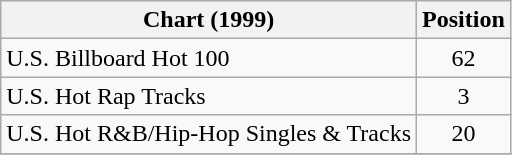<table class="wikitable">
<tr>
<th align="left">Chart (1999)</th>
<th align="left">Position</th>
</tr>
<tr>
<td align="left">U.S. Billboard Hot 100</td>
<td align="center">62</td>
</tr>
<tr>
<td align="left">U.S. Hot Rap Tracks</td>
<td align="center">3</td>
</tr>
<tr>
<td align="left">U.S. Hot R&B/Hip-Hop Singles & Tracks</td>
<td align="center">20</td>
</tr>
<tr>
</tr>
</table>
